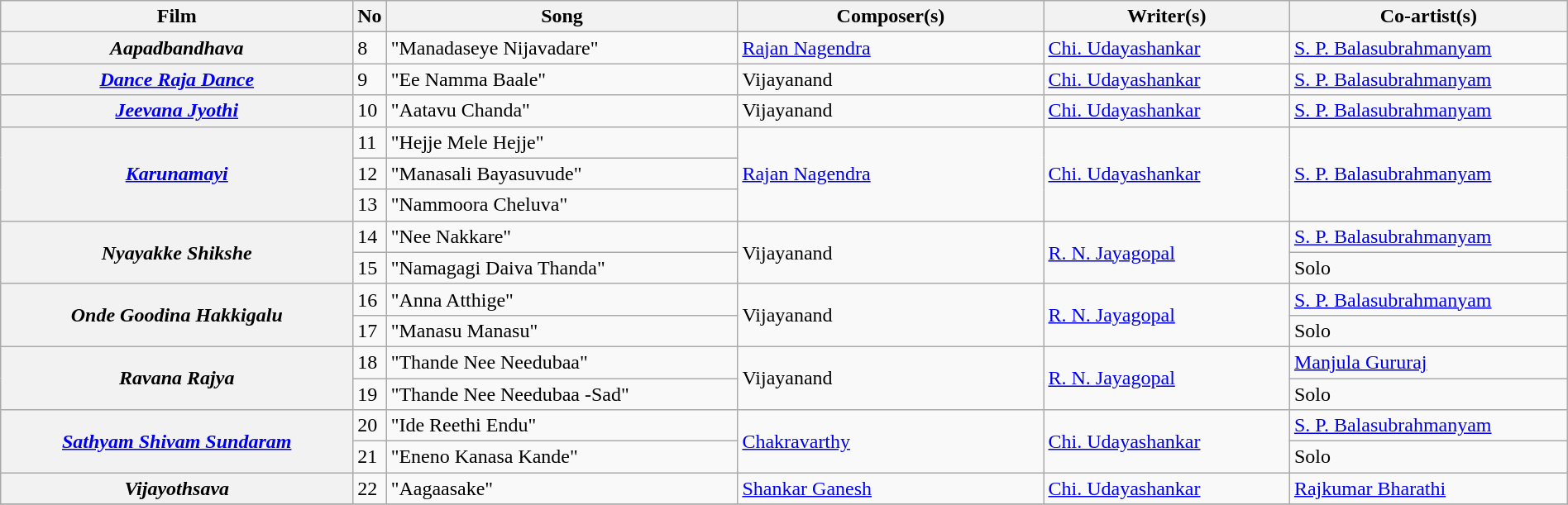<table class="wikitable plainrowheaders" width="100%" textcolor:#000;">
<tr>
<th scope="col" width=23%><strong>Film</strong></th>
<th><strong>No</strong></th>
<th scope="col" width=23%><strong>Song</strong></th>
<th scope="col" width=20%><strong>Composer(s)</strong></th>
<th scope="col" width=16%><strong>Writer(s)</strong></th>
<th scope="col" width=18%><strong>Co-artist(s)</strong></th>
</tr>
<tr>
<th><em>Aapadbandhava</em></th>
<td>8</td>
<td>"Manadaseye Nijavadare"</td>
<td><a href='#'>Rajan Nagendra</a></td>
<td><a href='#'>Chi. Udayashankar</a></td>
<td><a href='#'>S. P. Balasubrahmanyam</a></td>
</tr>
<tr>
<th><em><a href='#'>Dance Raja Dance</a></em></th>
<td>9</td>
<td>"Ee Namma Baale"</td>
<td>Vijayanand</td>
<td><a href='#'>Chi. Udayashankar</a></td>
<td><a href='#'>S. P. Balasubrahmanyam</a></td>
</tr>
<tr>
<th><em><a href='#'>Jeevana Jyothi</a></em></th>
<td>10</td>
<td>"Aatavu Chanda"</td>
<td>Vijayanand</td>
<td><a href='#'>Chi. Udayashankar</a></td>
<td><a href='#'>S. P. Balasubrahmanyam</a></td>
</tr>
<tr>
<th rowspan="3"><em><a href='#'>Karunamayi</a></em></th>
<td>11</td>
<td>"Hejje Mele Hejje"</td>
<td rowspan="3"><a href='#'>Rajan Nagendra</a></td>
<td rowspan="3"><a href='#'>Chi. Udayashankar</a></td>
<td rowspan="3"><a href='#'>S. P. Balasubrahmanyam</a></td>
</tr>
<tr>
<td>12</td>
<td>"Manasali Bayasuvude"</td>
</tr>
<tr>
<td>13</td>
<td>"Nammoora Cheluva"</td>
</tr>
<tr>
<th rowspan="2"><em>Nyayakke Shikshe</em></th>
<td>14</td>
<td>"Nee Nakkare"</td>
<td rowspan="2">Vijayanand</td>
<td rowspan="2"><a href='#'>R. N. Jayagopal</a></td>
<td><a href='#'>S. P. Balasubrahmanyam</a></td>
</tr>
<tr>
<td>15</td>
<td>"Namagagi Daiva Thanda"</td>
<td>Solo</td>
</tr>
<tr>
<th rowspan="2"><em>Onde Goodina Hakkigalu</em></th>
<td>16</td>
<td>"Anna Atthige"</td>
<td rowspan="2">Vijayanand</td>
<td rowspan="2"><a href='#'>R. N. Jayagopal</a></td>
<td><a href='#'>S. P. Balasubrahmanyam</a></td>
</tr>
<tr>
<td>17</td>
<td>"Manasu Manasu"</td>
<td>Solo</td>
</tr>
<tr>
<th rowspan="2"><em>Ravana Rajya</em></th>
<td>18</td>
<td>"Thande Nee Needubaa"</td>
<td rowspan="2">Vijayanand</td>
<td rowspan="2"><a href='#'>R. N. Jayagopal</a></td>
<td><a href='#'>Manjula Gururaj</a></td>
</tr>
<tr>
<td>19</td>
<td>"Thande Nee Needubaa -Sad"</td>
<td>Solo</td>
</tr>
<tr>
<th rowspan="2"><em><a href='#'>Sathyam Shivam Sundaram</a></em></th>
<td>20</td>
<td>"Ide Reethi Endu"</td>
<td rowspan="2"><a href='#'>Chakravarthy</a></td>
<td rowspan="2"><a href='#'>Chi. Udayashankar</a></td>
<td><a href='#'>S. P. Balasubrahmanyam</a></td>
</tr>
<tr>
<td>21</td>
<td>"Eneno Kanasa Kande"</td>
<td>Solo</td>
</tr>
<tr>
<th><em>Vijayothsava</em></th>
<td>22</td>
<td>"Aagaasake"</td>
<td><a href='#'>Shankar Ganesh</a></td>
<td><a href='#'>Chi. Udayashankar</a></td>
<td><a href='#'>Rajkumar Bharathi</a></td>
</tr>
<tr>
</tr>
</table>
